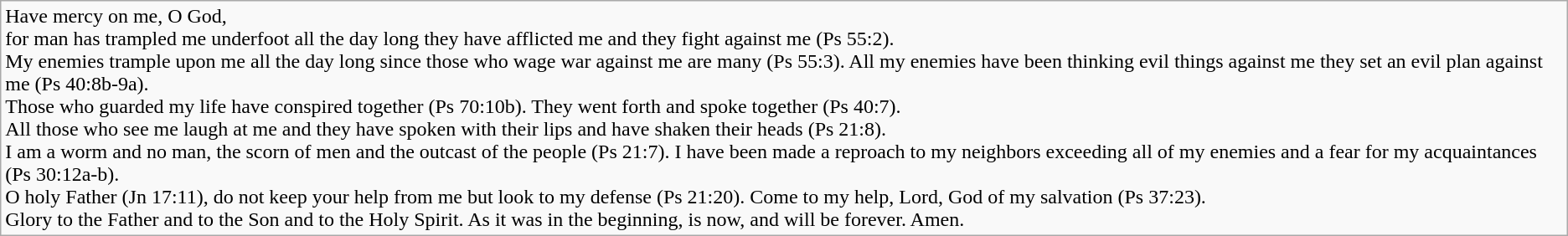<table class="wikitable">
<tr>
<td>Have mercy on me, O God,<br>for man has trampled me underfoot
all the day long they have afflicted me
and they fight against me (Ps 55:2).<br>My enemies trample upon me all the day long
since those who wage war against me are many (Ps 55:3).
All my enemies have been thinking evil things against me
they set an evil plan against me (Ps 40:8b-9a).<br>Those who guarded my life
have conspired together (Ps 70:10b).
They went forth
and spoke together (Ps 40:7).<br>All those who see me laugh at me
and they have spoken with their lips
and have shaken their heads (Ps 21:8).<br>I am a worm and no man,
the scorn of men and the outcast of the people (Ps 21:7).
I have been made a reproach to my neighbors
exceeding all of my enemies
and a fear for my acquaintances (Ps 30:12a-b).<br>O holy Father (Jn 17:11), do not keep your help from me
but look to my defense (Ps 21:20).
Come to my help,
Lord, God of my salvation (Ps 37:23).<br>Glory to the Father and to the Son
and to the Holy Spirit.
As it was in the beginning, is now,
and will be forever. Amen.</td>
</tr>
</table>
